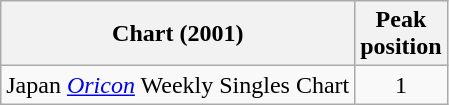<table class="wikitable">
<tr>
<th>Chart (2001)</th>
<th>Peak<br>position</th>
</tr>
<tr>
<td>Japan <em><a href='#'>Oricon</a></em> Weekly Singles Chart</td>
<td align="center">1</td>
</tr>
</table>
